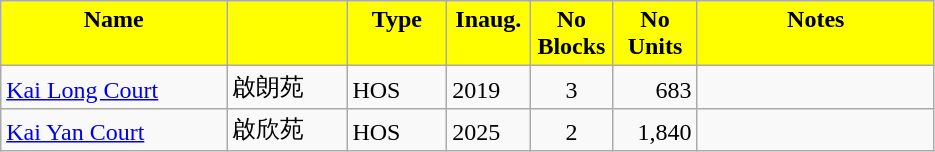<table class="wikitable">
<tr style="font-weight:bold;background-color:yellow" align="center">
<td width="143.25" Height="12.75" valign="top">Name</td>
<td width="72.75" valign="top"></td>
<td width="59.25" valign="top">Type</td>
<td width="48" valign="top">Inaug.</td>
<td width="48" valign="top">No Blocks</td>
<td width="48.75" valign="top">No Units</td>
<td width="150.75" valign="top">Notes</td>
</tr>
<tr valign="bottom">
<td Height="12.75"><a href='#'>Kai Long Court</a></td>
<td>啟朗苑</td>
<td>HOS</td>
<td>2019</td>
<td align="center">3</td>
<td align="right">683</td>
<td></td>
</tr>
<tr valign="bottom">
<td Height="12.75"><a href='#'>Kai Yan Court</a></td>
<td>啟欣苑</td>
<td>HOS</td>
<td>2025</td>
<td align="center">2</td>
<td align="right">1,840</td>
<td></td>
</tr>
</table>
